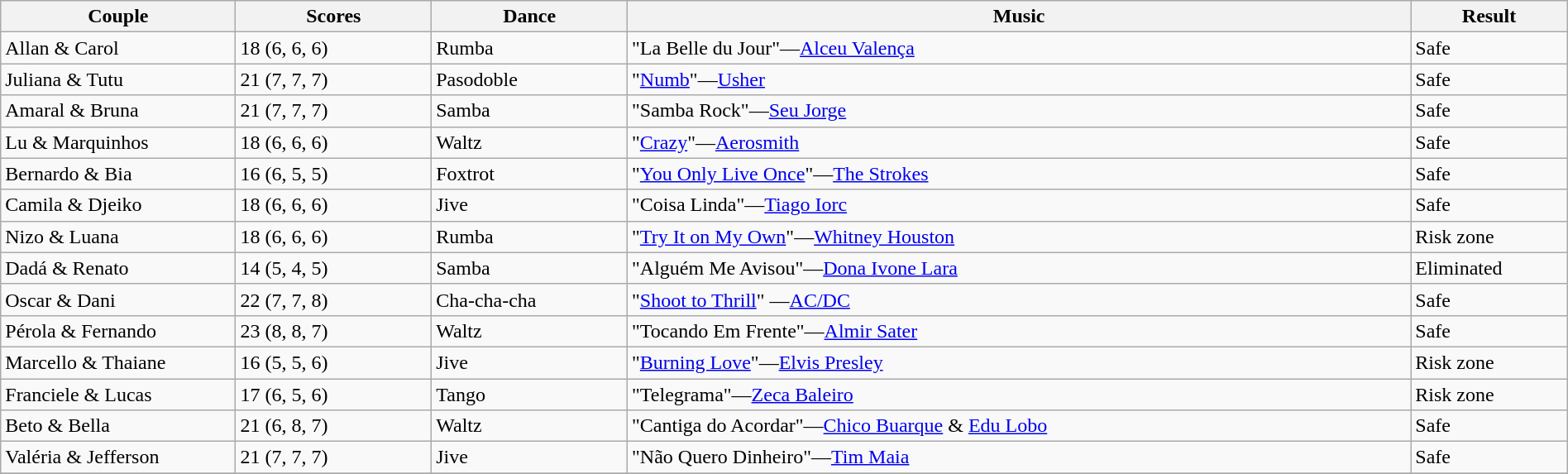<table class="wikitable sortable" style="width:100%;">
<tr>
<th width="15.0%">Couple</th>
<th width="12.5%">Scores</th>
<th width="12.5%">Dance</th>
<th width="50.0%">Music</th>
<th width="10.0%">Result</th>
</tr>
<tr>
<td>Allan & Carol</td>
<td>18 (6, 6, 6)</td>
<td>Rumba</td>
<td>"La Belle du Jour"—<a href='#'>Alceu Valença</a></td>
<td>Safe</td>
</tr>
<tr>
<td>Juliana & Tutu</td>
<td>21 (7, 7, 7)</td>
<td>Pasodoble</td>
<td>"<a href='#'>Numb</a>"—<a href='#'>Usher</a></td>
<td>Safe</td>
</tr>
<tr>
<td>Amaral & Bruna</td>
<td>21 (7, 7, 7)</td>
<td>Samba</td>
<td>"Samba Rock"—<a href='#'>Seu Jorge</a></td>
<td>Safe</td>
</tr>
<tr>
<td>Lu & Marquinhos</td>
<td>18 (6, 6, 6)</td>
<td>Waltz</td>
<td>"<a href='#'>Crazy</a>"—<a href='#'>Aerosmith</a></td>
<td>Safe</td>
</tr>
<tr>
<td>Bernardo & Bia</td>
<td>16 (6, 5, 5)</td>
<td>Foxtrot</td>
<td>"<a href='#'>You Only Live Once</a>"—<a href='#'>The Strokes</a></td>
<td>Safe</td>
</tr>
<tr>
<td>Camila & Djeiko</td>
<td>18 (6, 6, 6)</td>
<td>Jive</td>
<td>"Coisa Linda"—<a href='#'>Tiago Iorc</a></td>
<td>Safe</td>
</tr>
<tr>
<td>Nizo & Luana</td>
<td>18 (6, 6, 6)</td>
<td>Rumba</td>
<td>"<a href='#'>Try It on My Own</a>"—<a href='#'>Whitney Houston</a></td>
<td>Risk zone</td>
</tr>
<tr>
<td>Dadá & Renato</td>
<td>14 (5, 4, 5)</td>
<td>Samba</td>
<td>"Alguém Me Avisou"—<a href='#'>Dona Ivone Lara</a></td>
<td>Eliminated</td>
</tr>
<tr>
<td>Oscar & Dani</td>
<td>22 (7, 7, 8)</td>
<td>Cha-cha-cha</td>
<td>"<a href='#'>Shoot to Thrill</a>" —<a href='#'>AC/DC</a></td>
<td>Safe</td>
</tr>
<tr>
<td>Pérola & Fernando</td>
<td>23 (8, 8, 7)</td>
<td>Waltz</td>
<td>"Tocando Em Frente"—<a href='#'>Almir Sater</a></td>
<td>Safe</td>
</tr>
<tr>
<td>Marcello & Thaiane</td>
<td>16 (5, 5, 6)</td>
<td>Jive</td>
<td>"<a href='#'>Burning Love</a>"—<a href='#'>Elvis Presley</a></td>
<td>Risk zone</td>
</tr>
<tr>
<td>Franciele & Lucas</td>
<td>17 (6, 5, 6)</td>
<td>Tango</td>
<td>"Telegrama"—<a href='#'>Zeca Baleiro</a></td>
<td>Risk zone</td>
</tr>
<tr>
<td>Beto & Bella</td>
<td>21 (6, 8, 7)</td>
<td>Waltz</td>
<td>"Cantiga do Acordar"—<a href='#'>Chico Buarque</a> & <a href='#'>Edu Lobo</a></td>
<td>Safe</td>
</tr>
<tr>
<td>Valéria & Jefferson</td>
<td>21 (7, 7, 7)</td>
<td>Jive</td>
<td>"Não Quero Dinheiro"—<a href='#'>Tim Maia</a></td>
<td>Safe</td>
</tr>
<tr>
</tr>
</table>
